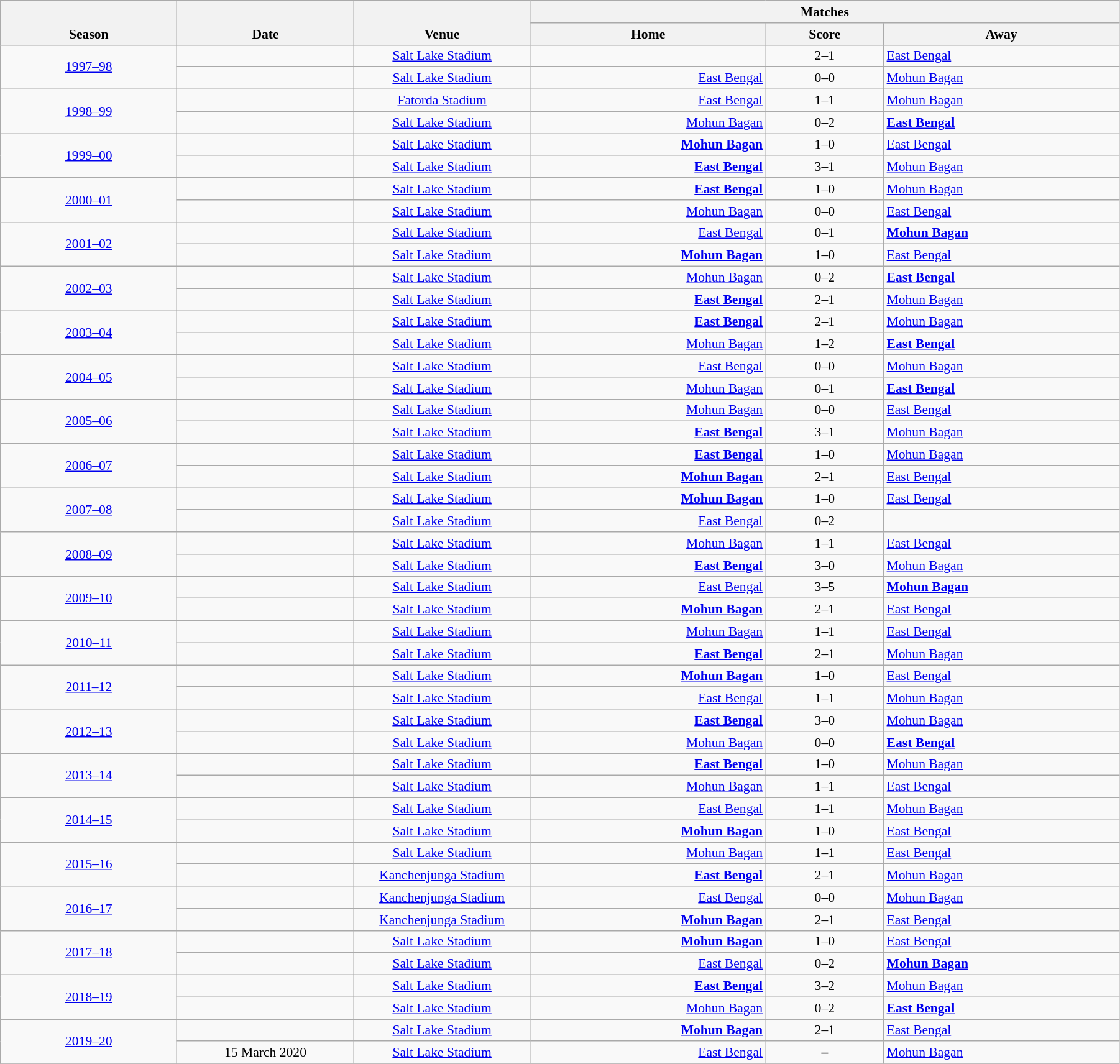<table class="wikitable" style="font-size:90%; width:95%; text-align:center">
<tr>
<th rowspan="2" valign="bottom" width="15%">Season</th>
<th rowspan="2" valign="bottom" width="15%">Date</th>
<th rowspan="2" valign="bottom" width="15%">Venue</th>
<th colspan="3" width="50%">Matches</th>
</tr>
<tr>
<th width="20%">Home</th>
<th width="10%">Score</th>
<th width="20%">Away</th>
</tr>
<tr>
<td rowspan="2"><a href='#'>1997–98</a></td>
<td></td>
<td><a href='#'>Salt Lake Stadium</a></td>
<td align="right"></td>
<td align="center">2–1</td>
<td align="left"><a href='#'>East Bengal</a></td>
</tr>
<tr>
<td></td>
<td><a href='#'>Salt Lake Stadium</a></td>
<td align="right"><a href='#'>East Bengal</a></td>
<td align="center">0–0</td>
<td align="left"><a href='#'>Mohun Bagan</a></td>
</tr>
<tr>
<td rowspan="2"><a href='#'>1998–99</a></td>
<td></td>
<td><a href='#'>Fatorda Stadium</a></td>
<td align="right"><a href='#'>East Bengal</a></td>
<td align="center">1–1</td>
<td align="left"><a href='#'>Mohun Bagan</a></td>
</tr>
<tr>
<td></td>
<td><a href='#'>Salt Lake Stadium</a></td>
<td align="right"><a href='#'>Mohun Bagan</a></td>
<td align="center">0–2</td>
<td align="left"><a href='#'><strong>East Bengal</strong></a></td>
</tr>
<tr>
<td rowspan="2"><a href='#'>1999–00</a></td>
<td></td>
<td><a href='#'>Salt Lake Stadium</a></td>
<td align="right"><strong><a href='#'>Mohun Bagan</a></strong></td>
<td align="center">1–0</td>
<td align="left"><a href='#'>East Bengal</a></td>
</tr>
<tr>
<td></td>
<td><a href='#'>Salt Lake Stadium</a></td>
<td align="right"><a href='#'><strong>East Bengal</strong></a></td>
<td align="center">3–1</td>
<td align="left"><a href='#'>Mohun Bagan</a></td>
</tr>
<tr>
<td rowspan="2"><a href='#'>2000–01</a></td>
<td></td>
<td><a href='#'>Salt Lake Stadium</a></td>
<td align="right"><a href='#'><strong>East Bengal</strong></a></td>
<td align="center">1–0</td>
<td align="left"><a href='#'>Mohun Bagan</a></td>
</tr>
<tr>
<td></td>
<td><a href='#'>Salt Lake Stadium</a></td>
<td align="right"><a href='#'>Mohun Bagan</a></td>
<td align="center">0–0</td>
<td align="left"><a href='#'>East Bengal</a></td>
</tr>
<tr>
<td rowspan="2"><a href='#'>2001–02</a></td>
<td></td>
<td><a href='#'>Salt Lake Stadium</a></td>
<td align="right"><a href='#'>East Bengal</a></td>
<td align="center">0–1</td>
<td align="left"><strong><a href='#'>Mohun Bagan</a></strong></td>
</tr>
<tr>
<td></td>
<td><a href='#'>Salt Lake Stadium</a></td>
<td align="right"><strong><a href='#'>Mohun Bagan</a></strong></td>
<td align="center">1–0</td>
<td align="left"><a href='#'>East Bengal</a></td>
</tr>
<tr>
<td rowspan="2"><a href='#'>2002–03</a></td>
<td></td>
<td><a href='#'>Salt Lake Stadium</a></td>
<td align="right"><a href='#'>Mohun Bagan</a></td>
<td align="center">0–2</td>
<td align="left"><a href='#'><strong>East Bengal</strong></a></td>
</tr>
<tr>
<td></td>
<td><a href='#'>Salt Lake Stadium</a></td>
<td align="right"><a href='#'><strong>East Bengal</strong></a></td>
<td align="center">2–1</td>
<td align="left"><a href='#'>Mohun Bagan</a></td>
</tr>
<tr>
<td rowspan="2"><a href='#'>2003–04</a></td>
<td></td>
<td><a href='#'>Salt Lake Stadium</a></td>
<td align="right"><a href='#'><strong>East Bengal</strong></a></td>
<td align="center">2–1</td>
<td align="left"><a href='#'>Mohun Bagan</a></td>
</tr>
<tr>
<td></td>
<td><a href='#'>Salt Lake Stadium</a></td>
<td align="right"><a href='#'>Mohun Bagan</a></td>
<td align="center">1–2</td>
<td align="left"><a href='#'><strong>East Bengal</strong></a></td>
</tr>
<tr>
<td rowspan="2"><a href='#'>2004–05</a></td>
<td></td>
<td><a href='#'>Salt Lake Stadium</a></td>
<td align="right"><a href='#'>East Bengal</a></td>
<td align="center">0–0</td>
<td align="left"><a href='#'>Mohun Bagan</a></td>
</tr>
<tr>
<td></td>
<td><a href='#'>Salt Lake Stadium</a></td>
<td align="right"><a href='#'>Mohun Bagan</a></td>
<td align="center">0–1</td>
<td align="left"><strong><a href='#'>East Bengal</a></strong></td>
</tr>
<tr>
<td rowspan="2"><a href='#'>2005–06</a></td>
<td></td>
<td><a href='#'>Salt Lake Stadium</a></td>
<td align="right"><a href='#'>Mohun Bagan</a></td>
<td align="center">0–0</td>
<td align="left"><a href='#'>East Bengal</a></td>
</tr>
<tr>
<td></td>
<td><a href='#'>Salt Lake Stadium</a></td>
<td align="right"><a href='#'><strong>East Bengal</strong></a></td>
<td align="center">3–1</td>
<td align="left"><a href='#'>Mohun Bagan</a></td>
</tr>
<tr>
<td rowspan="2"><a href='#'>2006–07</a></td>
<td></td>
<td><a href='#'>Salt Lake Stadium</a></td>
<td align="right"><a href='#'><strong>East Bengal</strong></a></td>
<td align="center">1–0</td>
<td align="left"><a href='#'>Mohun Bagan</a></td>
</tr>
<tr>
<td></td>
<td><a href='#'>Salt Lake Stadium</a></td>
<td align="right"><strong><a href='#'>Mohun Bagan</a></strong></td>
<td align="center">2–1</td>
<td align="left"><a href='#'>East Bengal</a></td>
</tr>
<tr>
<td rowspan="2"><a href='#'>2007–08</a></td>
<td></td>
<td><a href='#'>Salt Lake Stadium</a></td>
<td align="right"><strong><a href='#'>Mohun Bagan</a></strong></td>
<td align="center">1–0</td>
<td align="left"><a href='#'>East Bengal</a></td>
</tr>
<tr>
<td></td>
<td><a href='#'>Salt Lake Stadium</a></td>
<td align="right"><a href='#'>East Bengal</a></td>
<td align="center">0–2</td>
<td align="left"></td>
</tr>
<tr>
<td rowspan="2"><a href='#'>2008–09</a></td>
<td></td>
<td><a href='#'>Salt Lake Stadium</a></td>
<td align="right"><a href='#'>Mohun Bagan</a></td>
<td align="center">1–1</td>
<td align="left"><a href='#'>East Bengal</a></td>
</tr>
<tr>
<td></td>
<td><a href='#'>Salt Lake Stadium</a></td>
<td align="right"><a href='#'><strong>East Bengal</strong></a></td>
<td align="center">3–0</td>
<td align="left"><a href='#'>Mohun Bagan</a></td>
</tr>
<tr>
<td rowspan="2"><a href='#'>2009–10</a></td>
<td></td>
<td><a href='#'>Salt Lake Stadium</a></td>
<td align="right"><a href='#'>East Bengal</a></td>
<td align="center">3–5</td>
<td align="left"><strong><a href='#'>Mohun Bagan</a></strong></td>
</tr>
<tr>
<td></td>
<td><a href='#'>Salt Lake Stadium</a></td>
<td align="right"><strong><a href='#'>Mohun Bagan</a></strong></td>
<td align="center">2–1</td>
<td align="left"><a href='#'>East Bengal</a></td>
</tr>
<tr>
<td rowspan="2"><a href='#'>2010–11</a></td>
<td></td>
<td><a href='#'>Salt Lake Stadium</a></td>
<td align="right"><a href='#'>Mohun Bagan</a></td>
<td align="center">1–1</td>
<td align="left"><a href='#'>East Bengal</a></td>
</tr>
<tr>
<td></td>
<td><a href='#'>Salt Lake Stadium</a></td>
<td align="right"><a href='#'><strong>East Bengal</strong></a></td>
<td align="center">2–1</td>
<td align="left"><a href='#'>Mohun Bagan</a></td>
</tr>
<tr>
<td rowspan="2"><a href='#'>2011–12</a></td>
<td></td>
<td><a href='#'>Salt Lake Stadium</a></td>
<td align="right"><strong><a href='#'>Mohun Bagan</a></strong></td>
<td align="center">1–0</td>
<td align="left"><a href='#'>East Bengal</a></td>
</tr>
<tr>
<td></td>
<td><a href='#'>Salt Lake Stadium</a></td>
<td align="right"><a href='#'>East Bengal</a></td>
<td align="center">1–1</td>
<td align="left"><a href='#'>Mohun Bagan</a></td>
</tr>
<tr>
<td rowspan="2"><a href='#'>2012–13</a></td>
<td></td>
<td><a href='#'>Salt Lake Stadium</a></td>
<td align="right"><a href='#'><strong>East Bengal</strong></a></td>
<td align="center">3–0</td>
<td align="left"><a href='#'>Mohun Bagan</a></td>
</tr>
<tr>
<td></td>
<td><a href='#'>Salt Lake Stadium</a></td>
<td align="right"><a href='#'>Mohun Bagan</a></td>
<td align="center">0–0</td>
<td align="left"><a href='#'><strong>East Bengal</strong></a></td>
</tr>
<tr>
<td rowspan="2"><a href='#'>2013–14</a></td>
<td></td>
<td><a href='#'>Salt Lake Stadium</a></td>
<td align="right"><a href='#'><strong>East Bengal</strong></a></td>
<td align="center">1–0</td>
<td align="left"><a href='#'>Mohun Bagan</a></td>
</tr>
<tr>
<td></td>
<td><a href='#'>Salt Lake Stadium</a></td>
<td align="right"><a href='#'>Mohun Bagan</a></td>
<td align="center">1–1</td>
<td align="left"><a href='#'>East Bengal</a></td>
</tr>
<tr>
<td rowspan="2"><a href='#'>2014–15</a></td>
<td></td>
<td><a href='#'>Salt Lake Stadium</a></td>
<td align="right"><a href='#'>East Bengal</a></td>
<td align="center">1–1</td>
<td align="left"><a href='#'>Mohun Bagan</a></td>
</tr>
<tr>
<td></td>
<td><a href='#'>Salt Lake Stadium</a></td>
<td align="right"><strong><a href='#'>Mohun Bagan</a></strong></td>
<td align="center">1–0</td>
<td align="left"><a href='#'>East Bengal</a></td>
</tr>
<tr>
<td rowspan="2"><a href='#'>2015–16</a></td>
<td></td>
<td><a href='#'>Salt Lake Stadium</a></td>
<td align="right"><a href='#'>Mohun Bagan</a></td>
<td align="center">1–1</td>
<td align="left"><a href='#'>East Bengal</a></td>
</tr>
<tr>
<td></td>
<td><a href='#'>Kanchenjunga Stadium</a></td>
<td align="right"><a href='#'><strong>East Bengal</strong></a></td>
<td align="center">2–1</td>
<td align="left"><a href='#'>Mohun Bagan</a></td>
</tr>
<tr>
<td rowspan="2"><a href='#'>2016–17</a></td>
<td></td>
<td><a href='#'>Kanchenjunga Stadium</a></td>
<td align="right"><a href='#'>East Bengal</a></td>
<td align="center">0–0</td>
<td align="left"><a href='#'>Mohun Bagan</a></td>
</tr>
<tr>
<td></td>
<td><a href='#'>Kanchenjunga Stadium</a></td>
<td align="right"><strong><a href='#'>Mohun Bagan</a></strong></td>
<td align="center">2–1</td>
<td align="left"><a href='#'>East Bengal</a></td>
</tr>
<tr>
<td rowspan="2"><a href='#'>2017–18</a></td>
<td></td>
<td><a href='#'>Salt Lake Stadium</a></td>
<td align="right"><strong><a href='#'>Mohun Bagan</a></strong></td>
<td align="center">1–0</td>
<td align="left"><a href='#'>East Bengal</a></td>
</tr>
<tr>
<td></td>
<td><a href='#'>Salt Lake Stadium</a></td>
<td align="right"><a href='#'>East Bengal</a></td>
<td align="center">0–2</td>
<td align="left"><strong><a href='#'>Mohun Bagan</a></strong></td>
</tr>
<tr>
<td rowspan="2"><a href='#'>2018–19</a></td>
<td></td>
<td><a href='#'>Salt Lake Stadium</a></td>
<td align="right"><a href='#'><strong>East Bengal</strong></a></td>
<td align="center">3–2</td>
<td align="left"><a href='#'>Mohun Bagan</a></td>
</tr>
<tr>
<td></td>
<td><a href='#'>Salt Lake Stadium</a></td>
<td align="right"><a href='#'>Mohun Bagan</a></td>
<td align="center">0–2</td>
<td align="left"><a href='#'><strong>East Bengal</strong></a></td>
</tr>
<tr>
<td rowspan="2"><a href='#'>2019–20</a></td>
<td></td>
<td><a href='#'>Salt Lake Stadium</a></td>
<td align="right"><strong><a href='#'>Mohun Bagan</a></strong></td>
<td align="center">2–1</td>
<td align="left"><a href='#'>East Bengal</a></td>
</tr>
<tr>
<td>15 March 2020</td>
<td><a href='#'>Salt Lake Stadium</a></td>
<td align="right"><a href='#'>East Bengal</a></td>
<td align="center"><strong>–</strong></td>
<td align="left"><a href='#'>Mohun Bagan</a></td>
</tr>
<tr>
</tr>
</table>
